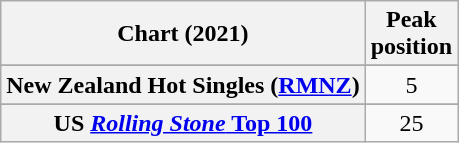<table class="wikitable sortable plainrowheaders" style="text-align:center">
<tr>
<th scope="col">Chart (2021)</th>
<th scope="col">Peak<br>position</th>
</tr>
<tr>
</tr>
<tr>
</tr>
<tr>
<th scope="row">New Zealand Hot Singles (<a href='#'>RMNZ</a>)</th>
<td>5</td>
</tr>
<tr>
</tr>
<tr>
</tr>
<tr>
</tr>
<tr>
</tr>
<tr>
</tr>
<tr>
<th scope="row">US <a href='#'><em>Rolling Stone</em> Top 100</a></th>
<td>25</td>
</tr>
</table>
